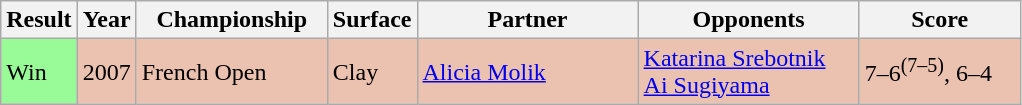<table class="sortable wikitable">
<tr>
<th style="width:40px">Result</th>
<th style="width:30px">Year</th>
<th style="width:120px">Championship</th>
<th style="width:50px">Surface</th>
<th style="width:140px">Partner</th>
<th style="width:140px">Opponents</th>
<th style="width:100px"  class="unsortable">Score</th>
</tr>
<tr style="background:#ebc2af;">
<td style="background:#98fb98;">Win</td>
<td>2007</td>
<td>French Open</td>
<td>Clay</td>
<td> <a href='#'>Alicia Molik</a></td>
<td> <a href='#'>Katarina Srebotnik</a> <br>  <a href='#'>Ai Sugiyama</a></td>
<td>7–6<sup>(7–5)</sup>, 6–4</td>
</tr>
</table>
